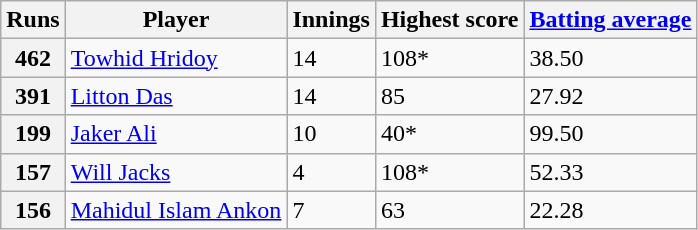<table class="wikitable">
<tr>
<th>Runs</th>
<th>Player</th>
<th>Innings</th>
<th>Highest score</th>
<th><a href='#'>Batting average</a></th>
</tr>
<tr>
<th>462</th>
<td><a href='#'>Towhid Hridoy</a></td>
<td>14</td>
<td>108*</td>
<td>38.50</td>
</tr>
<tr>
<th>391</th>
<td><a href='#'>Litton Das</a></td>
<td>14</td>
<td>85</td>
<td>27.92</td>
</tr>
<tr>
<th>199</th>
<td><a href='#'>Jaker Ali</a></td>
<td>10</td>
<td>40*</td>
<td>99.50</td>
</tr>
<tr>
<th>157</th>
<td><a href='#'>Will Jacks</a></td>
<td>4</td>
<td>108*</td>
<td>52.33</td>
</tr>
<tr>
<th>156</th>
<td><a href='#'>Mahidul Islam Ankon</a></td>
<td>7</td>
<td>63</td>
<td>22.28</td>
</tr>
</table>
